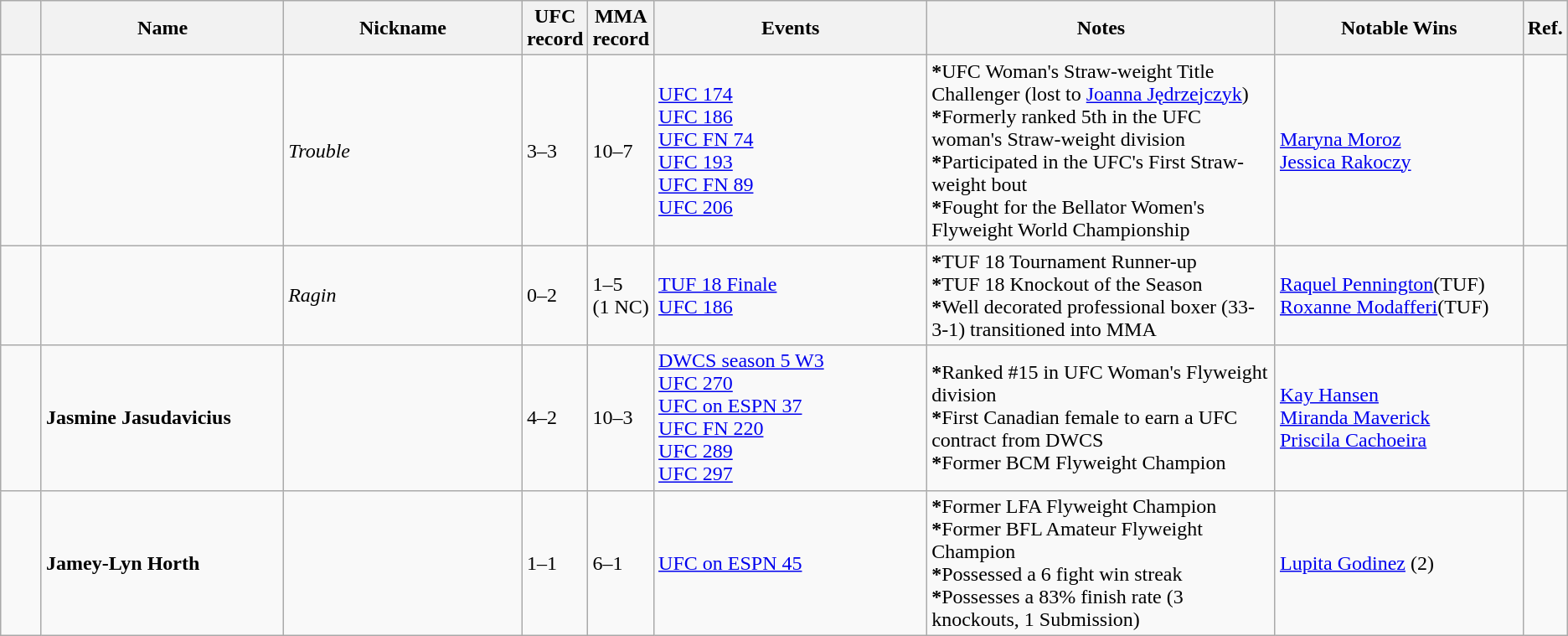<table class="wikitable sortable" style=" style="width:80%; text-align:center">
<tr>
<th width=3%></th>
<th style="width:17%;">Name</th>
<th style="width:17%;">Nickname</th>
<th data-sort-type="number">UFC record</th>
<th data-sort-type="number">MMA record</th>
<th style="width:20%;">Events</th>
<th style="width:25%;">Notes</th>
<th style="width:17%;">Notable Wins</th>
<th style="width:3%;">Ref.</th>
</tr>
<tr>
<td></td>
<td></td>
<td><em>Trouble</em></td>
<td>3–3</td>
<td>10–7</td>
<td><a href='#'>UFC 174</a><br> <a href='#'>UFC 186</a><br> <a href='#'>UFC FN 74</a><br> <a href='#'>UFC 193</a><br> <a href='#'>UFC FN 89</a><br> <a href='#'>UFC 206</a></td>
<td><strong>*</strong>UFC Woman's Straw-weight Title Challenger (lost to <a href='#'>Joanna Jędrzejczyk</a>)<br> <strong>*</strong>Formerly ranked 5th in the UFC woman's Straw-weight division<br> <strong>*</strong>Participated in the UFC's First Straw-weight bout<br> <strong>*</strong>Fought for the Bellator Women's Flyweight World Championship</td>
<td><a href='#'>Maryna Moroz</a><br> <a href='#'>Jessica Rakoczy</a></td>
<td></td>
</tr>
<tr>
<td></td>
<td></td>
<td><em>Ragin</em></td>
<td>0–2</td>
<td>1–5<br> (1 NC)</td>
<td><a href='#'>TUF 18 Finale</a><br> <a href='#'>UFC 186</a></td>
<td><strong>*</strong>TUF 18 Tournament Runner-up<br> <strong>*</strong>TUF 18 Knockout of the Season<br> <strong>*</strong>Well decorated professional boxer (33-3-1) transitioned into MMA</td>
<td><a href='#'>Raquel Pennington</a>(TUF)<br> <a href='#'>Roxanne Modafferi</a>(TUF)</td>
<td></td>
</tr>
<tr>
<td></td>
<td><strong>Jasmine Jasudavicius</strong></td>
<td></td>
<td>4–2</td>
<td>10–3</td>
<td><a href='#'>DWCS season 5 W3</a><br> <a href='#'>UFC 270</a><br> <a href='#'>UFC on ESPN 37</a><br> <a href='#'>UFC FN 220</a><br> <a href='#'>UFC 289</a><br> <a href='#'>UFC 297</a></td>
<td><strong>*</strong>Ranked #15 in UFC Woman's Flyweight division<br><strong>*</strong>First Canadian female to earn a UFC contract from DWCS<br> <strong>*</strong>Former BCM Flyweight Champion</td>
<td><a href='#'>Kay Hansen</a><br> <a href='#'>Miranda Maverick</a><br> <a href='#'>Priscila Cachoeira</a></td>
<td></td>
</tr>
<tr>
<td></td>
<td><strong>Jamey-Lyn Horth</strong></td>
<td></td>
<td>1–1</td>
<td>6–1</td>
<td><a href='#'>UFC on ESPN 45</a></td>
<td><strong>*</strong>Former LFA Flyweight Champion<br> <strong>*</strong>Former BFL Amateur Flyweight Champion<br> <strong>*</strong>Possessed a 6 fight win streak<br> <strong>*</strong>Possesses a 83% finish rate (3 knockouts, 1 Submission)</td>
<td><a href='#'>Lupita Godinez</a> (2)</td>
<td></td>
</tr>
<tr style="display:none;">
<td>~z</td>
<td>~z</td>
<td>~z</td>
<td>9999</td>
</tr>
</table>
